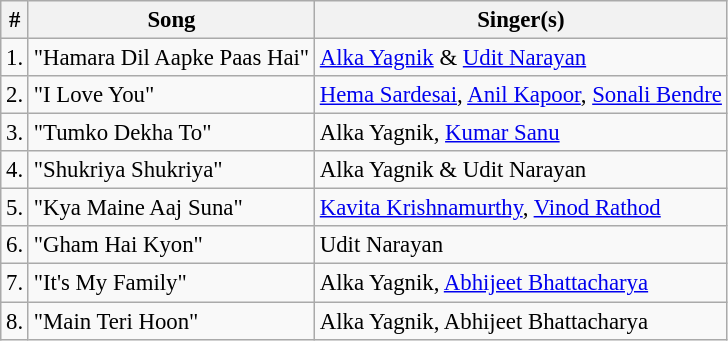<table class="wikitable sortable" style="font-size:95%;">
<tr>
<th>#</th>
<th>Song</th>
<th>Singer(s)</th>
</tr>
<tr>
<td>1.</td>
<td>"Hamara Dil Aapke Paas Hai"</td>
<td><a href='#'>Alka Yagnik</a> & <a href='#'>Udit Narayan</a></td>
</tr>
<tr>
<td>2.</td>
<td>"I Love You"</td>
<td><a href='#'>Hema Sardesai</a>, <a href='#'>Anil Kapoor</a>, <a href='#'>Sonali Bendre</a></td>
</tr>
<tr>
<td>3.</td>
<td>"Tumko Dekha To"</td>
<td>Alka Yagnik, <a href='#'>Kumar Sanu</a></td>
</tr>
<tr>
<td>4.</td>
<td>"Shukriya Shukriya"</td>
<td>Alka Yagnik & Udit Narayan</td>
</tr>
<tr>
<td>5.</td>
<td>"Kya Maine Aaj Suna"</td>
<td><a href='#'>Kavita Krishnamurthy</a>, <a href='#'>Vinod Rathod</a></td>
</tr>
<tr>
<td>6.</td>
<td>"Gham Hai Kyon"</td>
<td>Udit Narayan</td>
</tr>
<tr>
<td>7.</td>
<td>"It's My Family"</td>
<td>Alka Yagnik, <a href='#'>Abhijeet Bhattacharya</a></td>
</tr>
<tr>
<td>8.</td>
<td>"Main Teri Hoon"</td>
<td>Alka Yagnik, Abhijeet Bhattacharya</td>
</tr>
</table>
